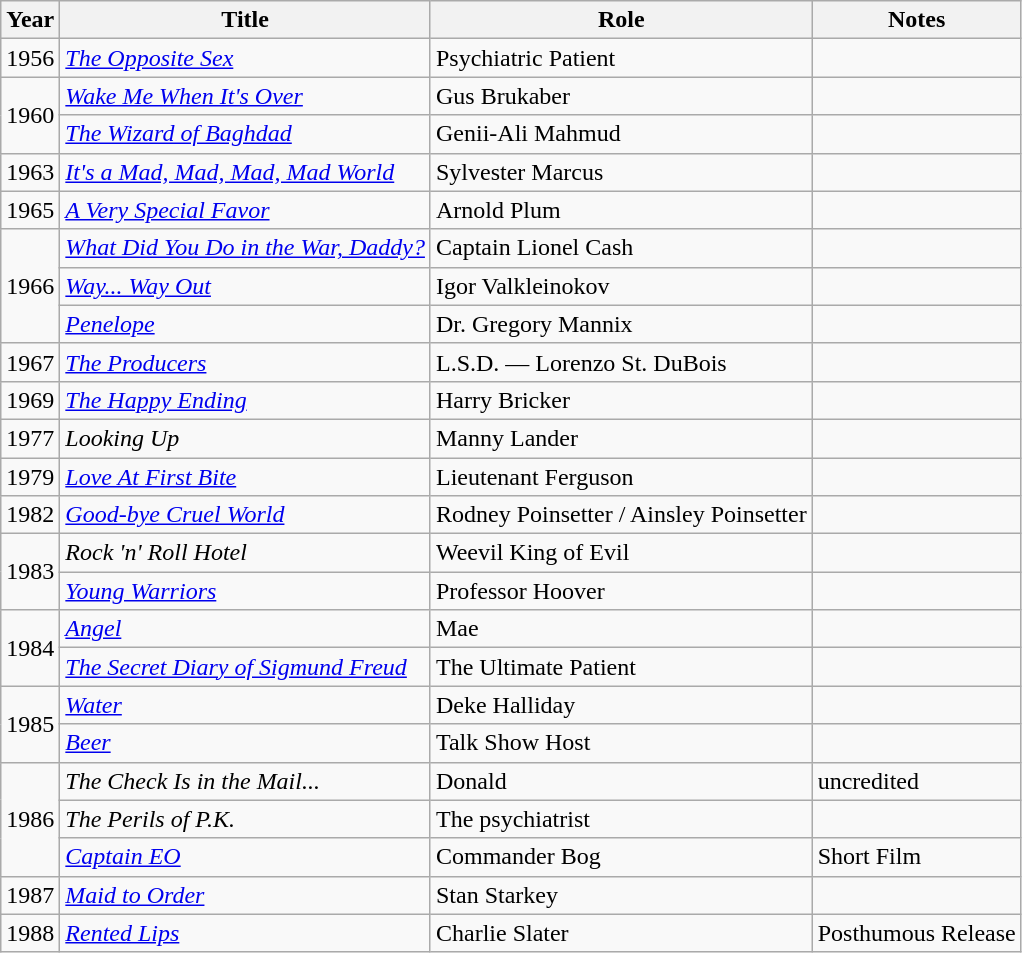<table class="wikitable">
<tr>
<th>Year</th>
<th>Title</th>
<th>Role</th>
<th>Notes</th>
</tr>
<tr>
<td>1956</td>
<td><em><a href='#'>The Opposite Sex</a></em></td>
<td>Psychiatric Patient</td>
<td></td>
</tr>
<tr>
<td rowspan="2">1960</td>
<td><em><a href='#'>Wake Me When It's Over</a></em></td>
<td>Gus Brukaber</td>
<td></td>
</tr>
<tr>
<td><em><a href='#'>The Wizard of Baghdad</a></em></td>
<td>Genii-Ali Mahmud</td>
<td></td>
</tr>
<tr>
<td>1963</td>
<td><em><a href='#'>It's a Mad, Mad, Mad, Mad World</a></em></td>
<td>Sylvester Marcus</td>
<td></td>
</tr>
<tr>
<td>1965</td>
<td><em><a href='#'>A Very Special Favor</a></em></td>
<td>Arnold Plum</td>
<td></td>
</tr>
<tr>
<td rowspan="3">1966</td>
<td><em><a href='#'>What Did You Do in the War, Daddy?</a></em></td>
<td>Captain Lionel Cash</td>
<td></td>
</tr>
<tr>
<td><em><a href='#'>Way... Way Out</a></em></td>
<td>Igor Valkleinokov</td>
<td></td>
</tr>
<tr>
<td><em><a href='#'>Penelope</a></em></td>
<td>Dr. Gregory Mannix</td>
<td></td>
</tr>
<tr>
<td>1967</td>
<td><em><a href='#'>The Producers</a></em></td>
<td>L.S.D. — Lorenzo St. DuBois</td>
<td></td>
</tr>
<tr>
<td>1969</td>
<td><em><a href='#'>The Happy Ending</a></em></td>
<td>Harry Bricker</td>
<td></td>
</tr>
<tr>
<td>1977</td>
<td><em>Looking Up</em></td>
<td>Manny Lander</td>
<td></td>
</tr>
<tr>
<td>1979</td>
<td><em><a href='#'>Love At First Bite</a></em></td>
<td>Lieutenant Ferguson</td>
<td></td>
</tr>
<tr>
<td>1982</td>
<td><em><a href='#'>Good-bye Cruel World</a></em></td>
<td>Rodney Poinsetter / Ainsley Poinsetter</td>
<td></td>
</tr>
<tr>
<td rowspan="2">1983</td>
<td><em>Rock 'n' Roll Hotel</em></td>
<td>Weevil King of Evil</td>
<td></td>
</tr>
<tr>
<td><em><a href='#'>Young Warriors</a></em></td>
<td>Professor Hoover</td>
<td></td>
</tr>
<tr>
<td rowspan="2">1984</td>
<td><em><a href='#'>Angel</a></em></td>
<td>Mae</td>
<td></td>
</tr>
<tr>
<td><em><a href='#'>The Secret Diary of Sigmund Freud</a></em></td>
<td>The Ultimate Patient</td>
<td></td>
</tr>
<tr>
<td rowspan="2">1985</td>
<td><em><a href='#'>Water</a></em></td>
<td>Deke Halliday</td>
<td></td>
</tr>
<tr>
<td><em><a href='#'>Beer</a></em></td>
<td>Talk Show Host</td>
<td></td>
</tr>
<tr>
<td rowspan="3">1986</td>
<td><em>The Check Is in the Mail...</em></td>
<td>Donald</td>
<td>uncredited</td>
</tr>
<tr>
<td><em>The Perils of P.K.</em></td>
<td>The psychiatrist</td>
<td></td>
</tr>
<tr>
<td><em><a href='#'>Captain EO</a></em></td>
<td>Commander Bog</td>
<td>Short Film</td>
</tr>
<tr>
<td>1987</td>
<td><em><a href='#'>Maid to Order</a></em></td>
<td>Stan Starkey</td>
<td></td>
</tr>
<tr>
<td>1988</td>
<td><em><a href='#'>Rented Lips</a></em></td>
<td>Charlie Slater</td>
<td>Posthumous Release</td>
</tr>
</table>
